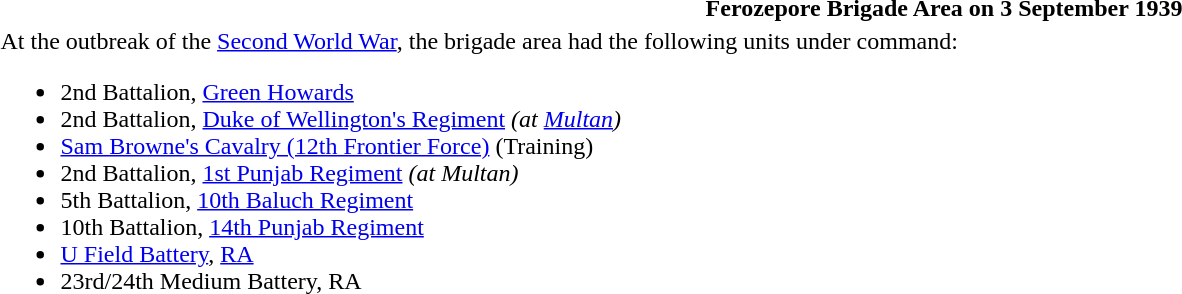<table class="toccolours collapsible collapsed" style="width:100%; background:transparent;">
<tr>
<th>Ferozepore Brigade Area on 3 September 1939</th>
</tr>
<tr>
<td>At the outbreak of the <a href='#'>Second World War</a>, the brigade area had the following units under command:<br><ul><li>2nd Battalion, <a href='#'>Green Howards</a></li><li>2nd Battalion, <a href='#'>Duke of Wellington's Regiment</a> <em>(at <a href='#'>Multan</a>)</em></li><li><a href='#'>Sam Browne's Cavalry (12th Frontier Force)</a> (Training)</li><li>2nd Battalion, <a href='#'>1st Punjab Regiment</a> <em>(at Multan)</em></li><li>5th Battalion, <a href='#'>10th Baluch Regiment</a></li><li>10th Battalion, <a href='#'>14th Punjab Regiment</a></li><li><a href='#'>U Field Battery</a>, <a href='#'>RA</a></li><li>23rd/24th Medium Battery, RA</li></ul></td>
</tr>
</table>
